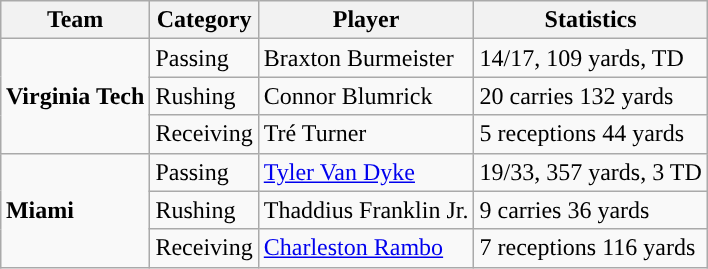<table class="wikitable" style="float: right;">
<tr>
<th>Team</th>
<th>Category</th>
<th>Player</th>
<th>Statistics</th>
</tr>
<tr>
<td rowspan=3><strong>Virginia Tech</strong></td>
<td>Passing</td>
<td>Braxton Burmeister</td>
<td>14/17, 109 yards, TD</td>
</tr>
<tr>
<td>Rushing</td>
<td>Connor Blumrick</td>
<td>20 carries 132 yards</td>
</tr>
<tr>
<td>Receiving</td>
<td>Tré Turner</td>
<td>5 receptions 44 yards</td>
</tr>
<tr>
<td rowspan=3><strong>Miami</strong></td>
<td>Passing</td>
<td><a href='#'>Tyler Van Dyke</a></td>
<td>19/33, 357 yards, 3 TD</td>
</tr>
<tr>
<td>Rushing</td>
<td>Thaddius Franklin Jr.</td>
<td>9 carries 36 yards</td>
</tr>
<tr>
<td>Receiving</td>
<td><a href='#'>Charleston Rambo</a></td>
<td>7 receptions 116 yards</td>
</tr>
</table>
